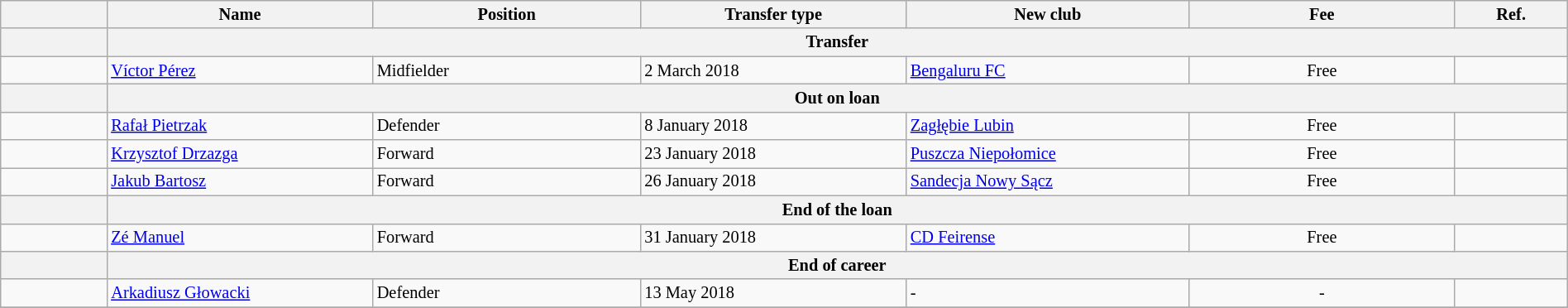<table class="wikitable" style="width:100%; font-size:85%;">
<tr>
<th width="2%"></th>
<th width="5%">Name</th>
<th width="5%">Position</th>
<th width="5%">Transfer type</th>
<th width="5%">New club</th>
<th width="5%">Fee</th>
<th width="2%">Ref.</th>
</tr>
<tr>
<th></th>
<th colspan="6" align="center">Transfer</th>
</tr>
<tr>
<td align=center></td>
<td align=left> <a href='#'>Víctor Pérez</a></td>
<td align=left>Midfielder</td>
<td align=left>2 March 2018</td>
<td align=left> <a href='#'>Bengaluru FC</a></td>
<td align=center>Free</td>
<td></td>
</tr>
<tr>
<th></th>
<th colspan="6" align="center">Out on loan</th>
</tr>
<tr>
<td align=center></td>
<td align=left> <a href='#'>Rafał Pietrzak</a></td>
<td align=left>Defender</td>
<td align=left>8 January 2018</td>
<td align=left> <a href='#'>Zagłębie Lubin</a></td>
<td align=center>Free</td>
<td></td>
</tr>
<tr>
<td align=center></td>
<td align=left> <a href='#'>Krzysztof Drzazga</a></td>
<td align=left>Forward</td>
<td align=left>23 January 2018</td>
<td align=left> <a href='#'>Puszcza Niepołomice</a></td>
<td align=center>Free</td>
<td></td>
</tr>
<tr>
<td align=center></td>
<td align=left> <a href='#'>Jakub Bartosz</a></td>
<td align=left>Forward</td>
<td align=left>26 January 2018</td>
<td align=left> <a href='#'>Sandecja Nowy Sącz</a></td>
<td align=center>Free</td>
<td></td>
</tr>
<tr>
<th></th>
<th colspan="6" align="center">End of the loan</th>
</tr>
<tr>
<td align=center></td>
<td align=left> <a href='#'>Zé Manuel</a></td>
<td align=left>Forward</td>
<td align=left>31 January 2018</td>
<td align=left> <a href='#'>CD Feirense</a></td>
<td align=center>Free</td>
<td></td>
</tr>
<tr>
<th></th>
<th colspan="6" align="center">End of career</th>
</tr>
<tr>
<td align=center></td>
<td align=left> <a href='#'>Arkadiusz Głowacki</a></td>
<td align=left>Defender</td>
<td align=left>13 May 2018</td>
<td align=left>-</td>
<td align=center>-</td>
<td></td>
</tr>
<tr>
</tr>
</table>
